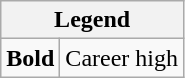<table class="wikitable mw-collapsible">
<tr>
<th colspan="2">Legend</th>
</tr>
<tr>
<td><strong>Bold</strong></td>
<td>Career high</td>
</tr>
</table>
